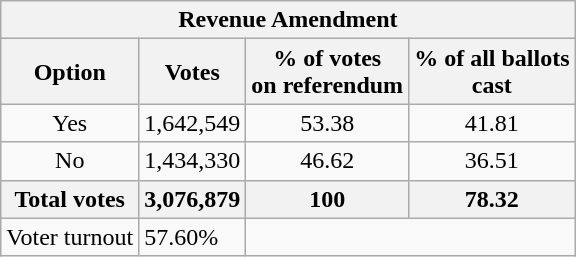<table class="wikitable">
<tr>
<th colspan=4 text align=center>Revenue Amendment</th>
</tr>
<tr>
<th>Option</th>
<th>Votes</th>
<th>% of votes<br>on referendum</th>
<th>% of all ballots<br>cast</th>
</tr>
<tr>
<td text align=center>Yes</td>
<td text align=center>1,642,549</td>
<td text align=center>53.38</td>
<td text align=center>41.81</td>
</tr>
<tr>
<td text align=center>No</td>
<td text align=center>1,434,330</td>
<td text align=center>46.62</td>
<td text align=center>36.51</td>
</tr>
<tr>
<th text align=center>Total votes</th>
<th text align=center><strong>3,076,879</strong></th>
<th text align=center><strong>100</strong></th>
<th text align=center><strong>78.32</strong></th>
</tr>
<tr>
<td>Voter turnout</td>
<td>57.60%</td>
</tr>
</table>
